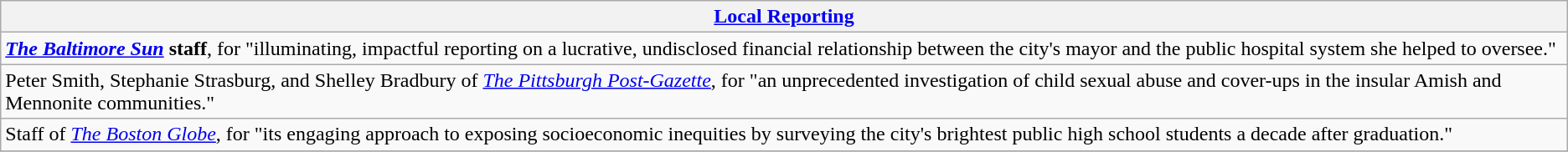<table class="wikitable" style="float:left; float:none;">
<tr>
<th><a href='#'>Local Reporting</a></th>
</tr>
<tr>
<td><strong><em><a href='#'>The Baltimore Sun</a></em></strong> <strong>staff</strong>, for "illuminating, impactful reporting on a lucrative, undisclosed financial relationship between the city's mayor and the public hospital system she helped to oversee."</td>
</tr>
<tr>
<td>Peter Smith, Stephanie Strasburg, and Shelley Bradbury of <em><a href='#'>The Pittsburgh Post-Gazette</a></em>, for "an unprecedented investigation of child sexual abuse and cover-ups in the insular Amish and Mennonite communities."</td>
</tr>
<tr>
<td>Staff of <em><a href='#'>The Boston Globe</a></em>, for "its engaging approach to exposing socioeconomic inequities by surveying the city's brightest public high school students a decade after graduation."</td>
</tr>
<tr>
</tr>
</table>
